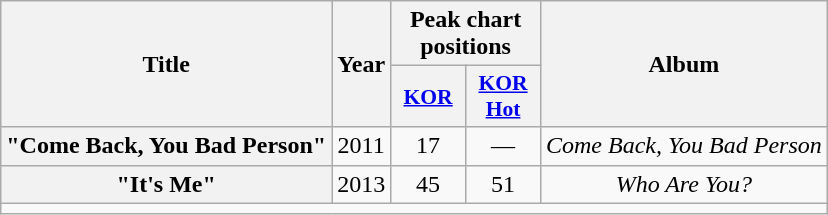<table class="wikitable plainrowheaders" style="text-align:center">
<tr>
<th rowspan="2">Title</th>
<th rowspan="2">Year</th>
<th colspan="2">Peak chart positions</th>
<th rowspan="2">Album</th>
</tr>
<tr>
<th scope="col" style="width:3em;font-size:90%"><a href='#'>KOR</a><br></th>
<th scope="col" style="width:3em;font-size:90%"><a href='#'>KOR<br>Hot</a><br></th>
</tr>
<tr>
<th scope="row">"Come Back, You Bad Person"</th>
<td>2011</td>
<td>17</td>
<td>—</td>
<td><em>Come Back, You Bad Person</em></td>
</tr>
<tr>
<th scope="row">"It's Me" </th>
<td>2013</td>
<td>45</td>
<td>51</td>
<td><em>Who Are You?</em></td>
</tr>
<tr>
<td colspan="5"></td>
</tr>
</table>
